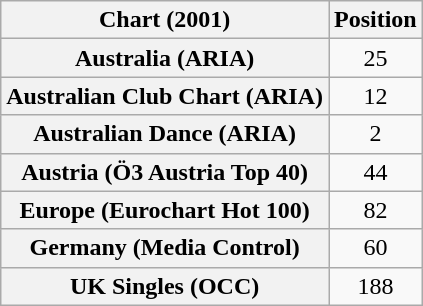<table class="wikitable sortable plainrowheaders" style="text-align:center">
<tr>
<th>Chart (2001)</th>
<th>Position</th>
</tr>
<tr>
<th scope="row">Australia (ARIA)</th>
<td>25</td>
</tr>
<tr>
<th scope="row">Australian Club Chart (ARIA)</th>
<td>12</td>
</tr>
<tr>
<th scope="row">Australian Dance (ARIA)</th>
<td>2</td>
</tr>
<tr>
<th scope="row">Austria (Ö3 Austria Top 40)</th>
<td>44</td>
</tr>
<tr>
<th scope="row">Europe (Eurochart Hot 100)</th>
<td>82</td>
</tr>
<tr>
<th scope="row">Germany (Media Control)</th>
<td>60</td>
</tr>
<tr>
<th scope="row">UK Singles (OCC)</th>
<td>188</td>
</tr>
</table>
